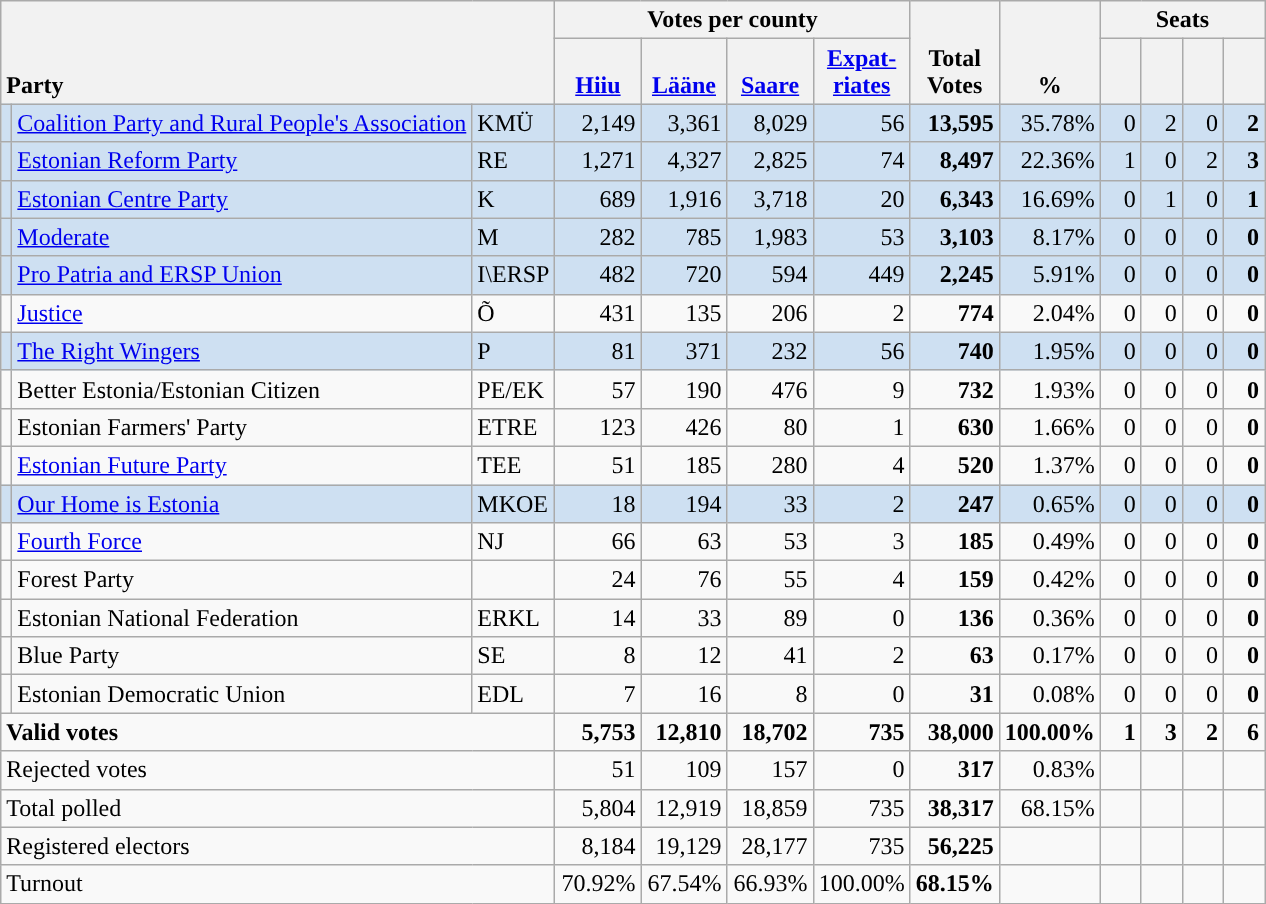<table class="wikitable" border="1" style="text-align:right;">
<tr>
<th style="text-align:left;" valign=bottom rowspan=2 colspan=3>Party</th>
<th colspan=4>Votes per county</th>
<th align=center valign=bottom rowspan=2 width="50">Total Votes</th>
<th align=center valign=bottom rowspan=2 width="50">%</th>
<th colspan=4>Seats</th>
</tr>
<tr>
<th align=center valign=bottom width="50"><a href='#'>Hiiu</a></th>
<th align=center valign=bottom width="50"><a href='#'>Lääne</a></th>
<th align=center valign=bottom width="50"><a href='#'>Saare</a></th>
<th align=center valign=bottom width="50"><a href='#'>Expat- riates</a></th>
<th align=center valign=bottom width="20"><small></small></th>
<th align=center valign=bottom width="20"><small></small></th>
<th align=center valign=bottom width="20"><small></small></th>
<th align=center valign=bottom width="20"><small></small></th>
</tr>
<tr style="background:#CEE0F2;">
<td style="background:"></td>
<td align=left><a href='#'>Coalition Party and Rural People's Association</a></td>
<td align=left>KMÜ</td>
<td>2,149</td>
<td>3,361</td>
<td>8,029</td>
<td>56</td>
<td><strong>13,595</strong></td>
<td>35.78%</td>
<td>0</td>
<td>2</td>
<td>0</td>
<td><strong>2</strong></td>
</tr>
<tr style="background:#CEE0F2;">
<td style="background:"></td>
<td align=left><a href='#'>Estonian Reform Party</a></td>
<td align=left>RE</td>
<td>1,271</td>
<td>4,327</td>
<td>2,825</td>
<td>74</td>
<td><strong>8,497</strong></td>
<td>22.36%</td>
<td>1</td>
<td>0</td>
<td>2</td>
<td><strong>3</strong></td>
</tr>
<tr style="background:#CEE0F2;">
<td style="background:"></td>
<td align=left><a href='#'>Estonian Centre Party</a></td>
<td align=left>K</td>
<td>689</td>
<td>1,916</td>
<td>3,718</td>
<td>20</td>
<td><strong>6,343</strong></td>
<td>16.69%</td>
<td>0</td>
<td>1</td>
<td>0</td>
<td><strong>1</strong></td>
</tr>
<tr style="background:#CEE0F2;">
<td style="background:"></td>
<td align=left><a href='#'>Moderate</a></td>
<td align=left>M</td>
<td>282</td>
<td>785</td>
<td>1,983</td>
<td>53</td>
<td><strong>3,103</strong></td>
<td>8.17%</td>
<td>0</td>
<td>0</td>
<td>0</td>
<td><strong>0</strong></td>
</tr>
<tr style="background:#CEE0F2;">
<td style="background:"></td>
<td align=left><a href='#'>Pro Patria and ERSP Union</a></td>
<td align=left>I\ERSP</td>
<td>482</td>
<td>720</td>
<td>594</td>
<td>449</td>
<td><strong>2,245</strong></td>
<td>5.91%</td>
<td>0</td>
<td>0</td>
<td>0</td>
<td><strong>0</strong></td>
</tr>
<tr>
<td style="background:"></td>
<td align=left><a href='#'>Justice</a></td>
<td align=left>Õ</td>
<td>431</td>
<td>135</td>
<td>206</td>
<td>2</td>
<td><strong>774</strong></td>
<td>2.04%</td>
<td>0</td>
<td>0</td>
<td>0</td>
<td><strong>0</strong></td>
</tr>
<tr style="background:#CEE0F2;">
<td></td>
<td align=left><a href='#'>The Right Wingers</a></td>
<td align=left>P</td>
<td>81</td>
<td>371</td>
<td>232</td>
<td>56</td>
<td><strong>740</strong></td>
<td>1.95%</td>
<td>0</td>
<td>0</td>
<td>0</td>
<td><strong>0</strong></td>
</tr>
<tr>
<td></td>
<td align=left>Better Estonia/Estonian Citizen</td>
<td align=left>PE/EK</td>
<td>57</td>
<td>190</td>
<td>476</td>
<td>9</td>
<td><strong>732</strong></td>
<td>1.93%</td>
<td>0</td>
<td>0</td>
<td>0</td>
<td><strong>0</strong></td>
</tr>
<tr>
<td></td>
<td align=left>Estonian Farmers' Party</td>
<td align=left>ETRE</td>
<td>123</td>
<td>426</td>
<td>80</td>
<td>1</td>
<td><strong>630</strong></td>
<td>1.66%</td>
<td>0</td>
<td>0</td>
<td>0</td>
<td><strong>0</strong></td>
</tr>
<tr>
<td style="background:"></td>
<td align=left><a href='#'>Estonian Future Party</a></td>
<td align=left>TEE</td>
<td>51</td>
<td>185</td>
<td>280</td>
<td>4</td>
<td><strong>520</strong></td>
<td>1.37%</td>
<td>0</td>
<td>0</td>
<td>0</td>
<td><strong>0</strong></td>
</tr>
<tr style="background:#CEE0F2;">
<td style="background:"></td>
<td align=left><a href='#'>Our Home is Estonia</a></td>
<td align=left>MKOE</td>
<td>18</td>
<td>194</td>
<td>33</td>
<td>2</td>
<td><strong>247</strong></td>
<td>0.65%</td>
<td>0</td>
<td>0</td>
<td>0</td>
<td><strong>0</strong></td>
</tr>
<tr>
<td style="background:"></td>
<td align=left><a href='#'>Fourth Force</a></td>
<td align=left>NJ</td>
<td>66</td>
<td>63</td>
<td>53</td>
<td>3</td>
<td><strong>185</strong></td>
<td>0.49%</td>
<td>0</td>
<td>0</td>
<td>0</td>
<td><strong>0</strong></td>
</tr>
<tr>
<td></td>
<td align=left>Forest Party</td>
<td></td>
<td>24</td>
<td>76</td>
<td>55</td>
<td>4</td>
<td><strong>159</strong></td>
<td>0.42%</td>
<td>0</td>
<td>0</td>
<td>0</td>
<td><strong>0</strong></td>
</tr>
<tr>
<td></td>
<td align=left>Estonian National Federation</td>
<td align=left>ERKL</td>
<td>14</td>
<td>33</td>
<td>89</td>
<td>0</td>
<td><strong>136</strong></td>
<td>0.36%</td>
<td>0</td>
<td>0</td>
<td>0</td>
<td><strong>0</strong></td>
</tr>
<tr>
<td></td>
<td align=left>Blue Party</td>
<td align=left>SE</td>
<td>8</td>
<td>12</td>
<td>41</td>
<td>2</td>
<td><strong>63</strong></td>
<td>0.17%</td>
<td>0</td>
<td>0</td>
<td>0</td>
<td><strong>0</strong></td>
</tr>
<tr>
<td></td>
<td align=left>Estonian Democratic Union</td>
<td align=left>EDL</td>
<td>7</td>
<td>16</td>
<td>8</td>
<td>0</td>
<td><strong>31</strong></td>
<td>0.08%</td>
<td>0</td>
<td>0</td>
<td>0</td>
<td><strong>0</strong></td>
</tr>
<tr style="font-weight:bold">
<td align=left colspan=3>Valid votes</td>
<td>5,753</td>
<td>12,810</td>
<td>18,702</td>
<td>735</td>
<td>38,000</td>
<td>100.00%</td>
<td>1</td>
<td>3</td>
<td>2</td>
<td>6</td>
</tr>
<tr>
<td align=left colspan=3>Rejected votes</td>
<td>51</td>
<td>109</td>
<td>157</td>
<td>0</td>
<td><strong>317</strong></td>
<td>0.83%</td>
<td></td>
<td></td>
<td></td>
<td></td>
</tr>
<tr>
<td align=left colspan=3>Total polled</td>
<td>5,804</td>
<td>12,919</td>
<td>18,859</td>
<td>735</td>
<td><strong>38,317</strong></td>
<td>68.15%</td>
<td></td>
<td></td>
<td></td>
<td></td>
</tr>
<tr>
<td align=left colspan=3>Registered electors</td>
<td>8,184</td>
<td>19,129</td>
<td>28,177</td>
<td>735</td>
<td><strong>56,225</strong></td>
<td></td>
<td></td>
<td></td>
<td></td>
<td></td>
</tr>
<tr>
<td align=left colspan=3>Turnout</td>
<td>70.92%</td>
<td>67.54%</td>
<td>66.93%</td>
<td>100.00%</td>
<td><strong>68.15%</strong></td>
<td></td>
<td></td>
<td></td>
<td></td>
<td></td>
</tr>
</table>
